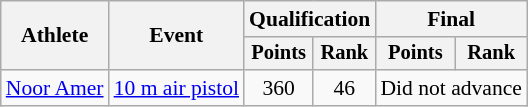<table class="wikitable" style="font-size:90%">
<tr>
<th rowspan="2">Athlete</th>
<th rowspan="2">Event</th>
<th colspan=2>Qualification</th>
<th colspan=2>Final</th>
</tr>
<tr style="font-size:95%">
<th>Points</th>
<th>Rank</th>
<th>Points</th>
<th>Rank</th>
</tr>
<tr align=center>
<td align=left><a href='#'>Noor Amer</a></td>
<td align=left><a href='#'>10 m air pistol</a></td>
<td>360</td>
<td>46</td>
<td colspan=2>Did not advance</td>
</tr>
</table>
